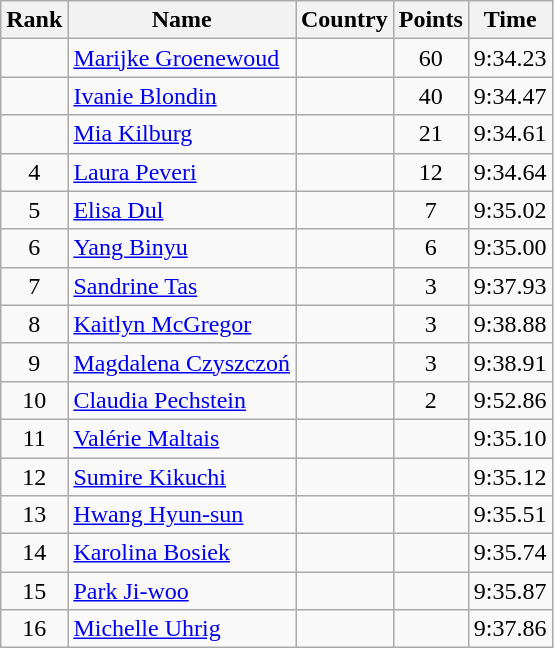<table class="wikitable sortable" style="text-align:center">
<tr>
<th>Rank</th>
<th>Name</th>
<th>Country</th>
<th>Points</th>
<th>Time</th>
</tr>
<tr>
<td></td>
<td align=left><a href='#'>Marijke Groenewoud</a></td>
<td align=left></td>
<td>60</td>
<td>9:34.23</td>
</tr>
<tr>
<td></td>
<td align=left><a href='#'>Ivanie Blondin</a></td>
<td align=left></td>
<td>40</td>
<td>9:34.47</td>
</tr>
<tr>
<td></td>
<td align=left><a href='#'>Mia Kilburg</a></td>
<td align=left></td>
<td>21</td>
<td>9:34.61</td>
</tr>
<tr>
<td>4</td>
<td align=left><a href='#'>Laura Peveri</a></td>
<td align=left></td>
<td>12</td>
<td>9:34.64</td>
</tr>
<tr>
<td>5</td>
<td align=left><a href='#'>Elisa Dul</a></td>
<td align=left></td>
<td>7</td>
<td>9:35.02</td>
</tr>
<tr>
<td>6</td>
<td align=left><a href='#'>Yang Binyu</a></td>
<td align=left></td>
<td>6</td>
<td>9:35.00</td>
</tr>
<tr>
<td>7</td>
<td align=left><a href='#'>Sandrine Tas</a></td>
<td align=left></td>
<td>3</td>
<td>9:37.93</td>
</tr>
<tr>
<td>8</td>
<td align=left><a href='#'>Kaitlyn McGregor</a></td>
<td align=left></td>
<td>3</td>
<td>9:38.88</td>
</tr>
<tr>
<td>9</td>
<td align=left><a href='#'>Magdalena Czyszczoń</a></td>
<td align=left></td>
<td>3</td>
<td>9:38.91</td>
</tr>
<tr>
<td>10</td>
<td align=left><a href='#'>Claudia Pechstein</a></td>
<td align=left></td>
<td>2</td>
<td>9:52.86</td>
</tr>
<tr>
<td>11</td>
<td align=left><a href='#'>Valérie Maltais</a></td>
<td align=left></td>
<td></td>
<td>9:35.10</td>
</tr>
<tr>
<td>12</td>
<td align=left><a href='#'>Sumire Kikuchi</a></td>
<td align=left></td>
<td></td>
<td>9:35.12</td>
</tr>
<tr>
<td>13</td>
<td align=left><a href='#'>Hwang Hyun-sun</a></td>
<td align=left></td>
<td></td>
<td>9:35.51</td>
</tr>
<tr>
<td>14</td>
<td align=left><a href='#'>Karolina Bosiek</a></td>
<td align=left></td>
<td></td>
<td>9:35.74</td>
</tr>
<tr>
<td>15</td>
<td align=left><a href='#'>Park Ji-woo</a></td>
<td align=left></td>
<td></td>
<td>9:35.87</td>
</tr>
<tr>
<td>16</td>
<td align=left><a href='#'>Michelle Uhrig</a></td>
<td align=left></td>
<td></td>
<td>9:37.86</td>
</tr>
</table>
